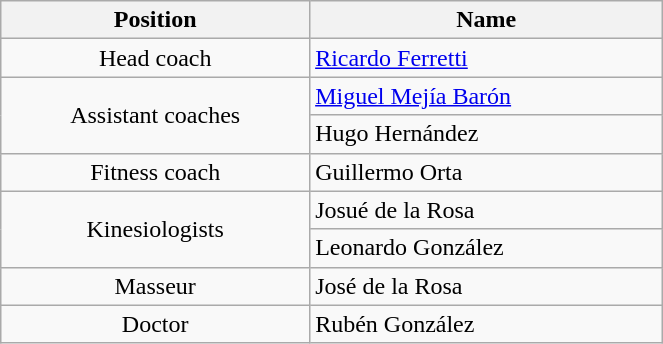<table class="wikitable" style="text-align:center; font-size:100%; width:35%">
<tr>
<th>Position</th>
<th>Name</th>
</tr>
<tr>
<td>Head coach</td>
<td align=left> <a href='#'>Ricardo Ferretti</a></td>
</tr>
<tr>
<td rowspan=2>Assistant coaches</td>
<td align=left> <a href='#'>Miguel Mejía Barón</a></td>
</tr>
<tr>
<td align=left> Hugo Hernández</td>
</tr>
<tr>
<td>Fitness coach</td>
<td align=left> Guillermo Orta</td>
</tr>
<tr>
<td rowspan=2>Kinesiologists</td>
<td align=left> Josué de la Rosa</td>
</tr>
<tr>
<td align=left> Leonardo González</td>
</tr>
<tr>
<td>Masseur</td>
<td align=left> José de la Rosa</td>
</tr>
<tr>
<td>Doctor</td>
<td align=left> Rubén González</td>
</tr>
</table>
